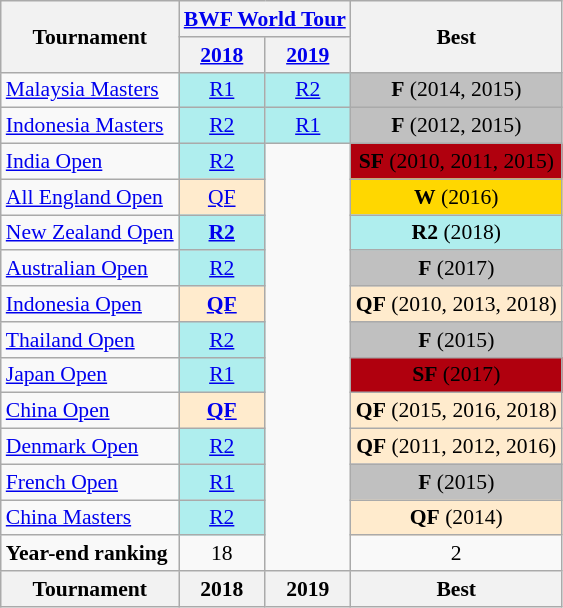<table class="wikitable" style="font-size: 90%; text-align:center">
<tr>
<th rowspan="2">Tournament</th>
<th colspan="2"><strong><a href='#'>BWF World Tour</a></strong></th>
<th rowspan="2">Best</th>
</tr>
<tr>
<th><a href='#'>2018</a></th>
<th><a href='#'>2019</a></th>
</tr>
<tr>
<td align=left><a href='#'>Malaysia Masters</a></td>
<td bgcolor=AFEEEE><a href='#'>R1</a></td>
<td bgcolor=AFEEEE><a href='#'>R2</a></td>
<td bgcolor=Silver><strong>F</strong> (2014, 2015)</td>
</tr>
<tr>
<td align=left><a href='#'>Indonesia Masters</a></td>
<td bgcolor=AFEEEE><a href='#'>R2</a></td>
<td bgcolor=AFEEEE><a href='#'>R1</a></td>
<td bgcolor=Silver><strong>F</strong> (2012, 2015)</td>
</tr>
<tr>
<td align=left><a href='#'>India Open</a></td>
<td bgcolor=AFEEEE><a href='#'>R2</a></td>
<td rowspan=12></td>
<td bgcolor=bronze><strong>SF</strong> (2010, 2011, 2015)</td>
</tr>
<tr>
<td align=left><a href='#'>All England Open</a></td>
<td bgcolor=FFEBCD><a href='#'>QF</a></td>
<td bgcolor=gold><strong>W</strong> (2016)</td>
</tr>
<tr>
<td align=left><a href='#'>New Zealand Open</a></td>
<td bgcolor=AFEEEE><a href='#'><strong>R2</strong></a></td>
<td bgcolor=AFEEEE><strong>R2</strong> (2018)</td>
</tr>
<tr>
<td align=left><a href='#'>Australian Open</a></td>
<td bgcolor=AFEEEE><a href='#'>R2</a></td>
<td bgcolor=Silver><strong>F</strong> (2017)</td>
</tr>
<tr>
<td align=left><a href='#'>Indonesia Open</a></td>
<td bgcolor=FFEBCD><a href='#'><strong>QF</strong></a></td>
<td bgcolor=FFEBCD><strong>QF</strong> (2010, 2013, 2018)</td>
</tr>
<tr>
<td align=left><a href='#'>Thailand Open</a></td>
<td bgcolor=AFEEEE><a href='#'>R2</a></td>
<td bgcolor=Silver><strong>F</strong> (2015)</td>
</tr>
<tr>
<td align=left><a href='#'>Japan Open</a></td>
<td bgcolor=AFEEEE><a href='#'>R1</a></td>
<td bgcolor=Bronze><strong>SF</strong> (2017)</td>
</tr>
<tr>
<td align=left><a href='#'>China Open</a></td>
<td bgcolor=FFEBCD><a href='#'><strong>QF</strong></a></td>
<td bgcolor=FFEBCD><strong>QF</strong> (2015, 2016, 2018)</td>
</tr>
<tr>
<td align=left><a href='#'>Denmark Open</a></td>
<td bgcolor=AFEEEE><a href='#'>R2</a></td>
<td bgcolor=FFEBCD><strong>QF</strong> (2011, 2012, 2016)</td>
</tr>
<tr>
<td align=left><a href='#'>French Open</a></td>
<td bgcolor=AFEEEE><a href='#'>R1</a></td>
<td bgcolor=Silver><strong>F</strong> (2015)</td>
</tr>
<tr>
<td align=left><a href='#'>China Masters</a></td>
<td bgcolor=AFEEEE><a href='#'>R2</a></td>
<td bgcolor=FFEBCD><strong>QF</strong> (2014)</td>
</tr>
<tr>
<td align=left><strong>Year-end ranking</strong></td>
<td>18</td>
<td>2</td>
</tr>
<tr>
<th>Tournament</th>
<th>2018</th>
<th>2019</th>
<th>Best</th>
</tr>
</table>
